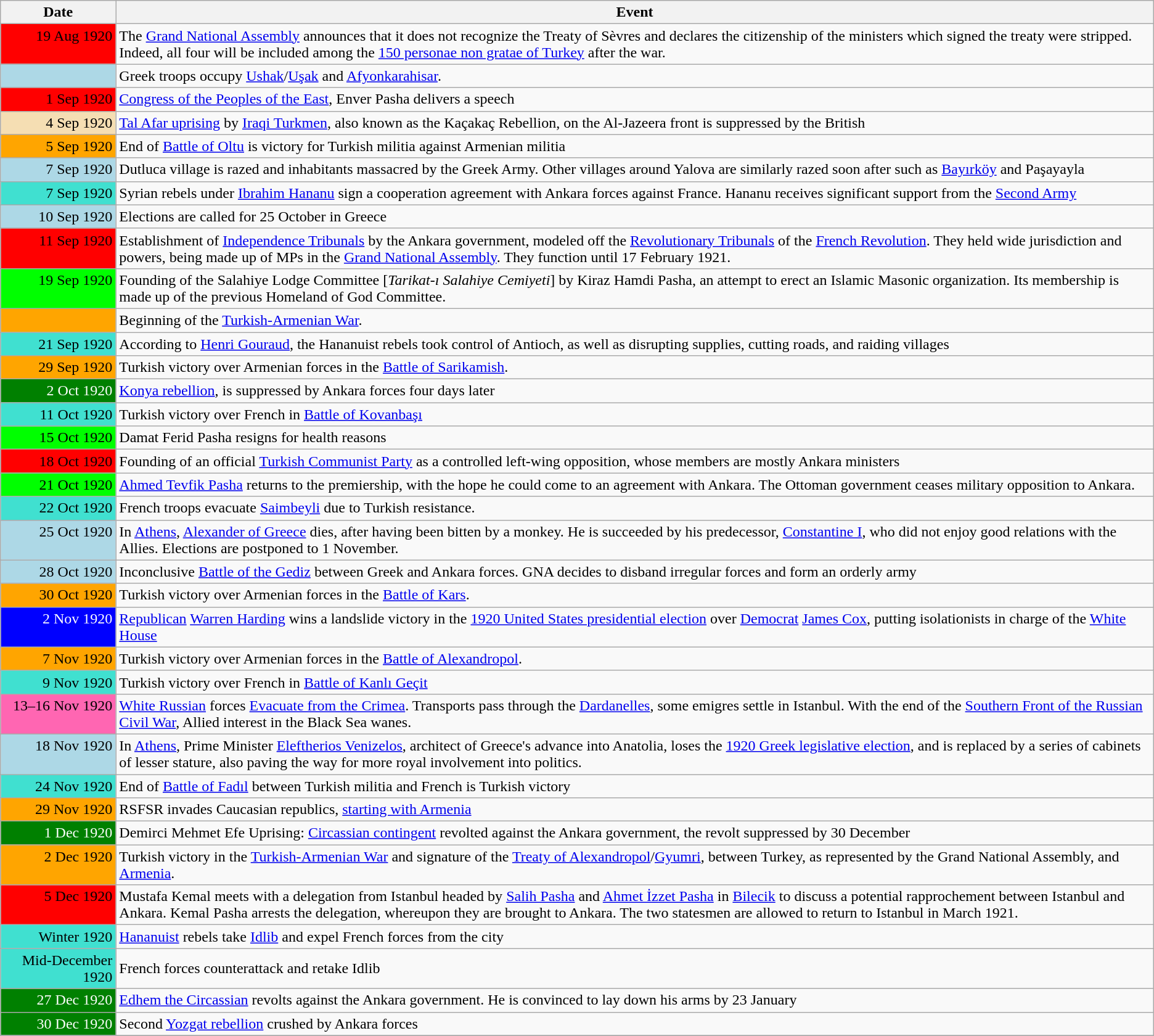<table class="wikitable">
<tr>
<th width="10%">Date</th>
<th>Event</th>
</tr>
<tr>
<td valign="top" align="right" style="background:Red">19 Aug 1920</td>
<td>The <a href='#'>Grand National Assembly</a> announces that it does not recognize the Treaty of Sèvres and declares the citizenship of the ministers which signed the treaty were stripped. Indeed, all four will be included among the <a href='#'>150 personae non gratae of Turkey</a> after the war.</td>
</tr>
<tr>
<td valign="top" align="right" style="background:Lightblue"></td>
<td>Greek troops occupy <a href='#'>Ushak</a>/<a href='#'>Uşak</a> and <a href='#'>Afyonkarahisar</a>.</td>
</tr>
<tr>
<td valign="top" align="right" style="background:Red">1 Sep 1920</td>
<td><a href='#'>Congress of the Peoples of the East</a>, Enver Pasha delivers a speech</td>
</tr>
<tr>
<td valign="top" align="right" style="background:Wheat">4 Sep 1920</td>
<td><a href='#'>Tal Afar uprising</a> by <a href='#'>Iraqi Turkmen</a>, also known as the Kaçakaç Rebellion, on the Al-Jazeera front is suppressed by the British</td>
</tr>
<tr>
<td valign="top" align="right" style="background:Orange">5 Sep 1920</td>
<td>End of <a href='#'>Battle of Oltu</a> is victory for Turkish militia against Armenian militia</td>
</tr>
<tr>
<td valign="top" align="right" style="background:Lightblue">7 Sep 1920</td>
<td>Dutluca village is razed and inhabitants massacred by the Greek Army. Other villages around Yalova are similarly razed soon after such as <a href='#'>Bayırköy</a> and Paşayayla</td>
</tr>
<tr>
<td valign="top" align="right" style="background:Turquoise">7 Sep 1920</td>
<td>Syrian rebels under <a href='#'>Ibrahim Hananu</a> sign a cooperation agreement with Ankara forces against France. Hananu receives significant support from the <a href='#'>Second Army</a></td>
</tr>
<tr>
<td valign="top" align="right" style="background:Lightblue">10 Sep 1920</td>
<td>Elections are called for 25 October in Greece</td>
</tr>
<tr>
<td valign="top" align="right" style="background:Red">11 Sep 1920</td>
<td>Establishment of <a href='#'>Independence Tribunals</a> by the Ankara government, modeled off the <a href='#'>Revolutionary Tribunals</a> of the <a href='#'>French Revolution</a>. They held wide jurisdiction and powers, being made up of MPs in the <a href='#'>Grand National Assembly</a>. They function until 17 February 1921.</td>
</tr>
<tr>
<td valign="top" align="right" style="background:Lime">19 Sep 1920</td>
<td>Founding of the Salahiye Lodge Committee [<em>Tarikat-ı Salahiye Cemiyeti</em>] by Kiraz Hamdi Pasha, an attempt to erect an Islamic Masonic organization. Its membership is made up of the previous Homeland of God Committee.</td>
</tr>
<tr>
<td valign="top" align="right" style="background:Orange"></td>
<td>Beginning of the <a href='#'>Turkish-Armenian War</a>.</td>
</tr>
<tr>
<td valign="top" align="right" style="background:Turquoise">21 Sep 1920</td>
<td>According to <a href='#'>Henri Gouraud</a>, the Hananuist rebels took control of Antioch, as well as disrupting supplies, cutting roads, and raiding villages</td>
</tr>
<tr>
<td valign="top" align="right" style="background:Orange">29 Sep 1920</td>
<td>Turkish victory over Armenian forces in the <a href='#'>Battle of Sarikamish</a>.</td>
</tr>
<tr>
<td valign="top" align="right" style="background:Green; color: white;">2 Oct 1920</td>
<td><a href='#'>Konya rebellion</a>, is suppressed by Ankara forces four days later</td>
</tr>
<tr>
<td valign="top" align="right" style="background:Turquoise">11 Oct 1920</td>
<td>Turkish victory over French in <a href='#'>Battle of Kovanbaşı</a></td>
</tr>
<tr>
<td valign="top" align="right" style="background:Lime">15 Oct 1920</td>
<td>Damat Ferid Pasha resigns for health reasons</td>
</tr>
<tr>
<td valign="top" align="right" style="background:Red">18 Oct 1920</td>
<td>Founding of an official <a href='#'>Turkish Communist Party</a> as a controlled left-wing opposition, whose members are mostly Ankara ministers</td>
</tr>
<tr>
<td valign="top" align="right" style="background:Lime">21 Oct 1920</td>
<td><a href='#'>Ahmed Tevfik Pasha</a> returns to the premiership, with the hope he could come to an agreement with Ankara. The Ottoman government ceases military opposition to Ankara.</td>
</tr>
<tr>
<td valign="top" align="right" style="background:Turquoise">22 Oct 1920</td>
<td>French troops evacuate <a href='#'>Saimbeyli</a> due to Turkish resistance.</td>
</tr>
<tr>
<td valign="top" align="right" style="background:Lightblue">25 Oct 1920</td>
<td>In <a href='#'>Athens</a>, <a href='#'>Alexander of Greece</a> dies, after having been bitten by a monkey. He is succeeded by his predecessor, <a href='#'>Constantine I</a>, who did not enjoy good relations with the Allies. Elections are postponed to 1 November.</td>
</tr>
<tr>
<td valign="top" align="right" style="background:Lightblue">28 Oct 1920</td>
<td>Inconclusive <a href='#'>Battle of the Gediz</a> between Greek and Ankara forces. GNA decides to disband irregular forces and form an orderly army</td>
</tr>
<tr>
<td valign="top" align="right" style="background:Orange">30 Oct 1920</td>
<td>Turkish victory over Armenian forces in the <a href='#'>Battle of Kars</a>.</td>
</tr>
<tr>
<td valign="top" align="right" style="background:blue; color: white;">2 Nov 1920</td>
<td><a href='#'>Republican</a> <a href='#'>Warren Harding</a> wins a landslide victory in the <a href='#'>1920 United States presidential election</a> over <a href='#'>Democrat</a> <a href='#'>James Cox</a>, putting isolationists in charge of the <a href='#'>White House</a></td>
</tr>
<tr>
<td valign="top" align="right" style="background:Orange">7 Nov 1920</td>
<td>Turkish victory over Armenian forces in the <a href='#'>Battle of Alexandropol</a>.</td>
</tr>
<tr>
<td valign="top" align="right" style="background:Turquoise">9 Nov 1920</td>
<td>Turkish victory over French in <a href='#'>Battle of Kanlı Geçit</a></td>
</tr>
<tr>
<td valign="top" align="right" style="background:#FF66B2;">13–16 Nov 1920</td>
<td><a href='#'>White Russian</a> forces <a href='#'>Evacuate from the Crimea</a>. Transports pass through the <a href='#'>Dardanelles</a>, some emigres settle in Istanbul. With the end of the <a href='#'>Southern Front of the Russian Civil War</a>, Allied interest in the Black Sea wanes.</td>
</tr>
<tr>
<td valign="top" align="right" style="background:Lightblue">18 Nov 1920</td>
<td>In <a href='#'>Athens</a>, Prime Minister <a href='#'>Eleftherios Venizelos</a>, architect of Greece's advance into Anatolia, loses the <a href='#'>1920 Greek legislative election</a>, and is replaced by a series of cabinets of lesser stature, also paving the way for more royal involvement into politics.</td>
</tr>
<tr>
<td valign="top" align="right" style="background:Turquoise">24 Nov 1920</td>
<td>End of <a href='#'>Battle of Fadıl</a> between Turkish militia and French is Turkish victory</td>
</tr>
<tr>
<td valign="top" align="right" style="background:Orange">29 Nov 1920</td>
<td>RSFSR invades Caucasian republics, <a href='#'>starting with Armenia</a></td>
</tr>
<tr>
<td valign="top" align="right" style="background:Green; color: white;">1 Dec 1920</td>
<td>Demirci Mehmet Efe Uprising: <a href='#'>Circassian contingent</a> revolted against the Ankara government, the revolt suppressed by 30 December</td>
</tr>
<tr>
<td valign="top" align="right" style="background:Orange">2 Dec 1920</td>
<td>Turkish victory in the <a href='#'>Turkish-Armenian War</a> and signature of the <a href='#'>Treaty of Alexandropol</a>/<a href='#'>Gyumri</a>, between Turkey, as represented by the Grand National Assembly, and <a href='#'>Armenia</a>.</td>
</tr>
<tr>
<td valign="top" align="right" style="background:Red">5 Dec 1920</td>
<td>Mustafa Kemal meets with a delegation from Istanbul headed by <a href='#'>Salih Pasha</a> and <a href='#'>Ahmet İzzet Pasha</a> in <a href='#'>Bilecik</a> to discuss a potential rapprochement between Istanbul and Ankara. Kemal Pasha arrests the delegation, whereupon they are brought to Ankara. The two statesmen are allowed to return to Istanbul in March 1921.</td>
</tr>
<tr>
<td valign="top" align="right" style="background:Turquoise">Winter 1920</td>
<td><a href='#'>Hananuist</a> rebels take <a href='#'>Idlib</a> and expel French forces from the city</td>
</tr>
<tr>
<td valign="top" align="right" style="background:Turquoise">Mid-December 1920</td>
<td>French forces counterattack and retake Idlib</td>
</tr>
<tr>
<td valign="top" align="right" style="background:Green; color: White;">27 Dec 1920</td>
<td><a href='#'>Edhem the Circassian</a> revolts against the Ankara government. He is convinced to lay down his arms by 23 January</td>
</tr>
<tr>
<td valign="top" align="right" style="background:Green; color: White;">30 Dec 1920</td>
<td>Second <a href='#'>Yozgat rebellion</a> crushed by Ankara forces</td>
</tr>
<tr>
</tr>
</table>
